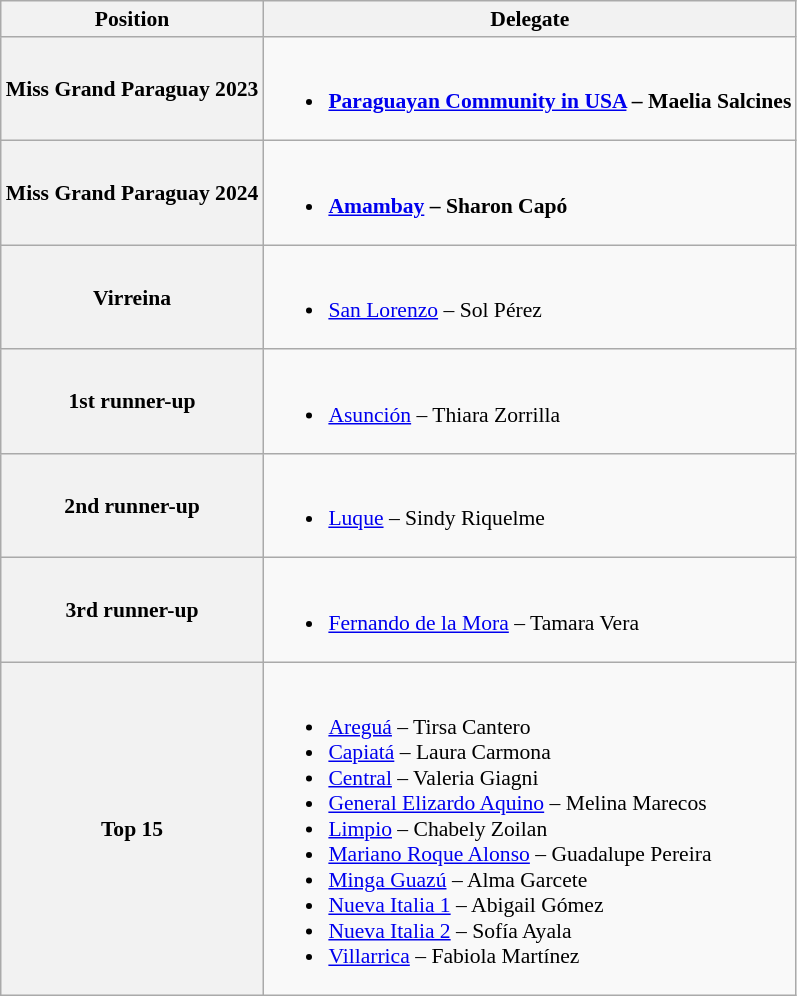<table class="wikitable" style="font-size: 90%">
<tr>
<th>Position</th>
<th>Delegate</th>
</tr>
<tr>
<th>Miss Grand Paraguay 2023</th>
<td><br><ul><li><strong> <a href='#'>Paraguayan Community in USA</a> –  Maelia Salcines</strong></li></ul></td>
</tr>
<tr>
<th>Miss Grand Paraguay 2024</th>
<td><br><ul><li><strong> <a href='#'>Amambay</a> – Sharon Capó<br></strong></li></ul></td>
</tr>
<tr>
<th>Virreina</th>
<td><br><ul><li> <a href='#'>San Lorenzo</a> – Sol Pérez</li></ul></td>
</tr>
<tr>
<th>1st runner-up</th>
<td><br><ul><li> <a href='#'>Asunción</a> – Thiara Zorrilla</li></ul></td>
</tr>
<tr>
<th>2nd runner-up</th>
<td><br><ul><li> <a href='#'>Luque</a> – Sindy Riquelme</li></ul></td>
</tr>
<tr>
<th>3rd runner-up</th>
<td><br><ul><li> <a href='#'>Fernando de la Mora</a> – Tamara Vera</li></ul></td>
</tr>
<tr>
<th>Top 15</th>
<td><br><ul><li> <a href='#'>Areguá</a> – Tirsa Cantero</li><li><a href='#'>Capiatá</a> – Laura Carmona</li><li> <a href='#'>Central</a> – Valeria Giagni</li><li> <a href='#'>General Elizardo Aquino</a> – Melina Marecos</li><li> <a href='#'>Limpio</a> – Chabely Zoilan</li><li> <a href='#'>Mariano Roque Alonso</a> – Guadalupe Pereira</li><li> <a href='#'>Minga Guazú</a> – Alma Garcete</li><li> <a href='#'>Nueva Italia 1</a> – Abigail Gómez</li><li> <a href='#'>Nueva Italia 2</a> – Sofía Ayala</li><li> <a href='#'>Villarrica</a> – Fabiola Martínez</li></ul></td>
</tr>
</table>
